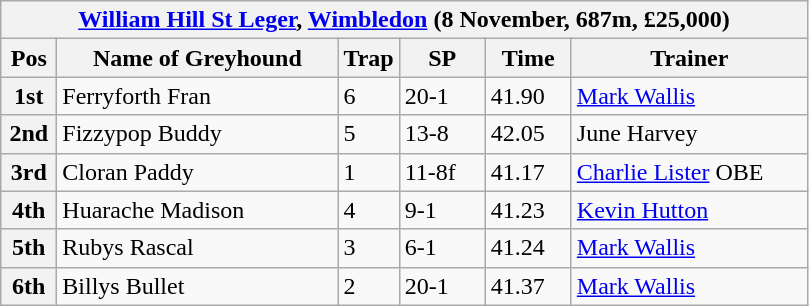<table class="wikitable">
<tr>
<th colspan="6"><a href='#'>William Hill St Leger</a>, <a href='#'>Wimbledon</a> (8 November, 687m, £25,000)</th>
</tr>
<tr>
<th width=30>Pos</th>
<th width=180>Name of Greyhound</th>
<th width=30>Trap</th>
<th width=50>SP</th>
<th width=50>Time</th>
<th width=150>Trainer</th>
</tr>
<tr>
<th>1st</th>
<td>Ferryforth Fran</td>
<td>6</td>
<td>20-1</td>
<td>41.90</td>
<td><a href='#'>Mark Wallis</a></td>
</tr>
<tr>
<th>2nd</th>
<td>Fizzypop Buddy</td>
<td>5</td>
<td>13-8</td>
<td>42.05</td>
<td>June Harvey</td>
</tr>
<tr>
<th>3rd</th>
<td>Cloran Paddy</td>
<td>1</td>
<td>11-8f</td>
<td>41.17</td>
<td><a href='#'>Charlie Lister</a> OBE</td>
</tr>
<tr>
<th>4th</th>
<td>Huarache Madison</td>
<td>4</td>
<td>9-1</td>
<td>41.23</td>
<td><a href='#'>Kevin Hutton</a></td>
</tr>
<tr>
<th>5th</th>
<td>Rubys Rascal</td>
<td>3</td>
<td>6-1</td>
<td>41.24</td>
<td><a href='#'>Mark Wallis</a></td>
</tr>
<tr>
<th>6th</th>
<td>Billys Bullet</td>
<td>2</td>
<td>20-1</td>
<td>41.37</td>
<td><a href='#'>Mark Wallis</a></td>
</tr>
</table>
